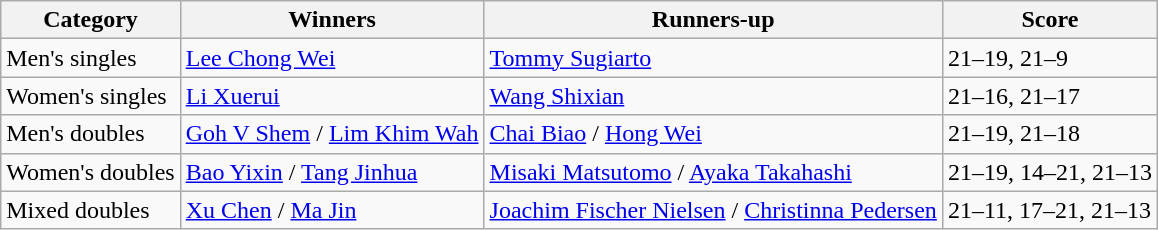<table class=wikitable style="white-space:nowrap;">
<tr>
<th>Category</th>
<th>Winners</th>
<th>Runners-up</th>
<th>Score</th>
</tr>
<tr>
<td>Men's singles</td>
<td> <a href='#'>Lee Chong Wei</a></td>
<td> <a href='#'>Tommy Sugiarto</a></td>
<td>21–19, 21–9</td>
</tr>
<tr>
<td>Women's singles</td>
<td> <a href='#'>Li Xuerui</a></td>
<td> <a href='#'>Wang Shixian</a></td>
<td>21–16, 21–17</td>
</tr>
<tr>
<td>Men's doubles</td>
<td> <a href='#'>Goh V Shem</a> / <a href='#'>Lim Khim Wah</a></td>
<td> <a href='#'>Chai Biao</a> / <a href='#'>Hong Wei</a></td>
<td>21–19, 21–18</td>
</tr>
<tr>
<td>Women's doubles</td>
<td> <a href='#'>Bao Yixin</a> / <a href='#'>Tang Jinhua</a></td>
<td> <a href='#'>Misaki Matsutomo</a> / <a href='#'>Ayaka Takahashi</a></td>
<td>21–19, 14–21, 21–13</td>
</tr>
<tr>
<td>Mixed doubles</td>
<td> <a href='#'>Xu Chen</a> / <a href='#'>Ma Jin</a></td>
<td> <a href='#'>Joachim Fischer Nielsen</a> / <a href='#'>Christinna Pedersen</a></td>
<td>21–11, 17–21, 21–13</td>
</tr>
</table>
